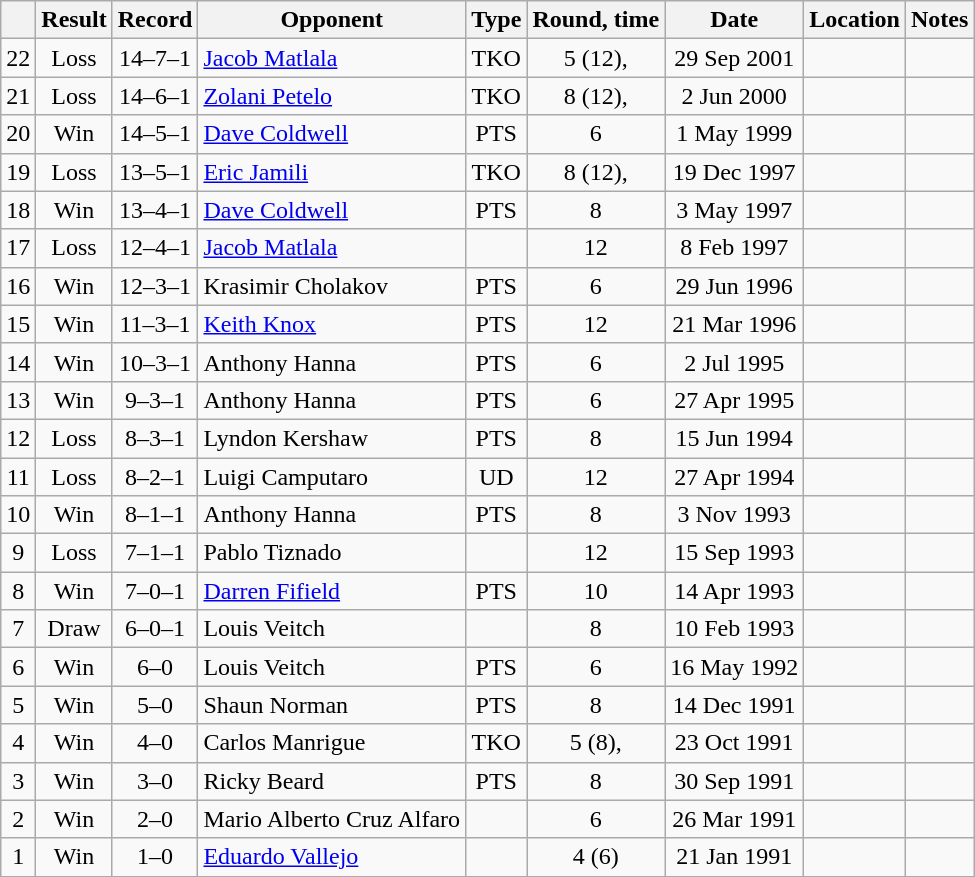<table class="wikitable" style="text-align:center">
<tr>
<th></th>
<th>Result</th>
<th>Record</th>
<th>Opponent</th>
<th>Type</th>
<th>Round, time</th>
<th>Date</th>
<th>Location</th>
<th>Notes</th>
</tr>
<tr>
<td>22</td>
<td>Loss</td>
<td>14–7–1</td>
<td align=left><a href='#'>Jacob Matlala</a></td>
<td>TKO</td>
<td>5 (12), </td>
<td>29 Sep 2001</td>
<td align=left></td>
<td align=left></td>
</tr>
<tr>
<td>21</td>
<td>Loss</td>
<td>14–6–1</td>
<td align=left><a href='#'>Zolani Petelo</a></td>
<td>TKO</td>
<td>8 (12), </td>
<td>2 Jun 2000</td>
<td align=left></td>
<td align=left></td>
</tr>
<tr>
<td>20</td>
<td>Win</td>
<td>14–5–1</td>
<td align=left><a href='#'>Dave Coldwell</a></td>
<td>PTS</td>
<td>6</td>
<td>1 May 1999</td>
<td align=left></td>
<td></td>
</tr>
<tr>
<td>19</td>
<td>Loss</td>
<td>13–5–1</td>
<td align=left><a href='#'>Eric Jamili</a></td>
<td>TKO</td>
<td>8 (12), </td>
<td>19 Dec 1997</td>
<td align=left></td>
<td align=left></td>
</tr>
<tr>
<td>18</td>
<td>Win</td>
<td>13–4–1</td>
<td align=left><a href='#'>Dave Coldwell</a></td>
<td>PTS</td>
<td>8</td>
<td>3 May 1997</td>
<td align=left></td>
<td></td>
</tr>
<tr>
<td>17</td>
<td>Loss</td>
<td>12–4–1</td>
<td align=left><a href='#'>Jacob Matlala</a></td>
<td></td>
<td>12</td>
<td>8 Feb 1997</td>
<td align=left></td>
<td align=left></td>
</tr>
<tr>
<td>16</td>
<td>Win</td>
<td>12–3–1</td>
<td align=left>Krasimir Cholakov</td>
<td>PTS</td>
<td>6</td>
<td>29 Jun 1996</td>
<td align=left></td>
<td></td>
</tr>
<tr>
<td>15</td>
<td>Win</td>
<td>11–3–1</td>
<td align=left><a href='#'>Keith Knox</a></td>
<td>PTS</td>
<td>12</td>
<td>21 Mar 1996</td>
<td align=left></td>
<td align=left></td>
</tr>
<tr>
<td>14</td>
<td>Win</td>
<td>10–3–1</td>
<td align=left>Anthony Hanna</td>
<td>PTS</td>
<td>6</td>
<td>2 Jul 1995</td>
<td align=left></td>
<td></td>
</tr>
<tr>
<td>13</td>
<td>Win</td>
<td>9–3–1</td>
<td align=left>Anthony Hanna</td>
<td>PTS</td>
<td>6</td>
<td>27 Apr 1995</td>
<td align=left></td>
<td></td>
</tr>
<tr>
<td>12</td>
<td>Loss</td>
<td>8–3–1</td>
<td align=left>Lyndon Kershaw</td>
<td>PTS</td>
<td>8</td>
<td>15 Jun 1994</td>
<td align=left></td>
<td></td>
</tr>
<tr>
<td>11</td>
<td>Loss</td>
<td>8–2–1</td>
<td align=left>Luigi Camputaro</td>
<td>UD</td>
<td>12</td>
<td>27 Apr 1994</td>
<td align=left></td>
<td align=left></td>
</tr>
<tr>
<td>10</td>
<td>Win</td>
<td>8–1–1</td>
<td align=left>Anthony Hanna</td>
<td>PTS</td>
<td>8</td>
<td>3 Nov 1993</td>
<td align=left></td>
<td></td>
</tr>
<tr>
<td>9</td>
<td>Loss</td>
<td>7–1–1</td>
<td align=left>Pablo Tiznado</td>
<td></td>
<td>12</td>
<td>15 Sep 1993</td>
<td align=left></td>
<td align=left></td>
</tr>
<tr>
<td>8</td>
<td>Win</td>
<td>7–0–1</td>
<td align=left><a href='#'>Darren Fifield</a></td>
<td>PTS</td>
<td>10</td>
<td>14 Apr 1993</td>
<td align=left></td>
<td align=left></td>
</tr>
<tr>
<td>7</td>
<td>Draw</td>
<td>6–0–1</td>
<td align=left>Louis Veitch</td>
<td></td>
<td>8</td>
<td>10 Feb 1993</td>
<td align=left></td>
<td></td>
</tr>
<tr>
<td>6</td>
<td>Win</td>
<td>6–0</td>
<td align=left>Louis Veitch</td>
<td>PTS</td>
<td>6</td>
<td>16 May 1992</td>
<td align=left></td>
<td></td>
</tr>
<tr>
<td>5</td>
<td>Win</td>
<td>5–0</td>
<td align=left>Shaun Norman</td>
<td>PTS</td>
<td>8</td>
<td>14 Dec 1991</td>
<td align=left></td>
<td></td>
</tr>
<tr>
<td>4</td>
<td>Win</td>
<td>4–0</td>
<td align=left>Carlos Manrigue</td>
<td>TKO</td>
<td>5 (8), </td>
<td>23 Oct 1991</td>
<td align=left></td>
<td></td>
</tr>
<tr>
<td>3</td>
<td>Win</td>
<td>3–0</td>
<td align=left>Ricky Beard</td>
<td>PTS</td>
<td>8</td>
<td>30 Sep 1991</td>
<td align=left></td>
<td></td>
</tr>
<tr>
<td>2</td>
<td>Win</td>
<td>2–0</td>
<td align=left>Mario Alberto Cruz Alfaro</td>
<td></td>
<td>6</td>
<td>26 Mar 1991</td>
<td align=left></td>
<td></td>
</tr>
<tr>
<td>1</td>
<td>Win</td>
<td>1–0</td>
<td align=left><a href='#'>Eduardo Vallejo</a></td>
<td></td>
<td>4 (6)</td>
<td>21 Jan 1991</td>
<td align=left></td>
<td></td>
</tr>
</table>
